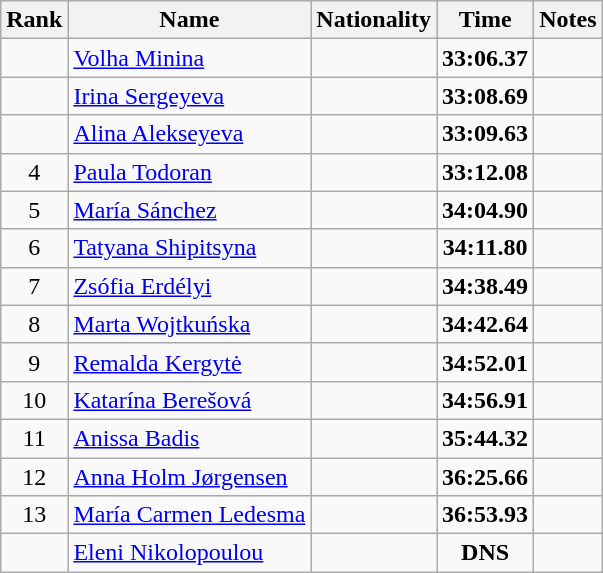<table class="wikitable sortable" style="text-align:center">
<tr>
<th>Rank</th>
<th>Name</th>
<th>Nationality</th>
<th>Time</th>
<th>Notes</th>
</tr>
<tr>
<td></td>
<td align=left><a href='#'>Volha Minina</a></td>
<td align=left></td>
<td><strong>33:06.37</strong></td>
<td></td>
</tr>
<tr>
<td></td>
<td align=left><a href='#'>Irina Sergeyeva</a></td>
<td align=left></td>
<td><strong>33:08.69</strong></td>
<td></td>
</tr>
<tr>
<td></td>
<td align=left><a href='#'>Alina Alekseyeva</a></td>
<td align=left></td>
<td><strong>33:09.63</strong></td>
<td></td>
</tr>
<tr>
<td>4</td>
<td align=left><a href='#'>Paula Todoran</a></td>
<td align=left></td>
<td><strong>33:12.08</strong></td>
<td></td>
</tr>
<tr>
<td>5</td>
<td align=left><a href='#'>María Sánchez</a></td>
<td align=left></td>
<td><strong>34:04.90</strong></td>
<td></td>
</tr>
<tr>
<td>6</td>
<td align=left><a href='#'>Tatyana Shipitsyna</a></td>
<td align=left></td>
<td><strong>34:11.80</strong></td>
<td></td>
</tr>
<tr>
<td>7</td>
<td align=left><a href='#'>Zsófia Erdélyi</a></td>
<td align=left></td>
<td><strong>34:38.49</strong></td>
<td></td>
</tr>
<tr>
<td>8</td>
<td align=left><a href='#'>Marta Wojtkuńska</a></td>
<td align=left></td>
<td><strong>34:42.64</strong></td>
<td></td>
</tr>
<tr>
<td>9</td>
<td align=left><a href='#'>Remalda Kergytė</a></td>
<td align=left></td>
<td><strong>34:52.01</strong></td>
<td></td>
</tr>
<tr>
<td>10</td>
<td align=left><a href='#'>Katarína Berešová</a></td>
<td align=left></td>
<td><strong>34:56.91</strong></td>
<td></td>
</tr>
<tr>
<td>11</td>
<td align=left><a href='#'>Anissa Badis</a></td>
<td align=left></td>
<td><strong>35:44.32</strong></td>
<td></td>
</tr>
<tr>
<td>12</td>
<td align=left><a href='#'>Anna Holm Jørgensen</a></td>
<td align=left></td>
<td><strong>36:25.66</strong></td>
<td></td>
</tr>
<tr>
<td>13</td>
<td align=left><a href='#'>María Carmen Ledesma</a></td>
<td align=left></td>
<td><strong>36:53.93</strong></td>
<td></td>
</tr>
<tr>
<td></td>
<td align=left><a href='#'>Eleni Nikolopoulou</a></td>
<td align=left></td>
<td><strong>DNS</strong></td>
<td></td>
</tr>
</table>
